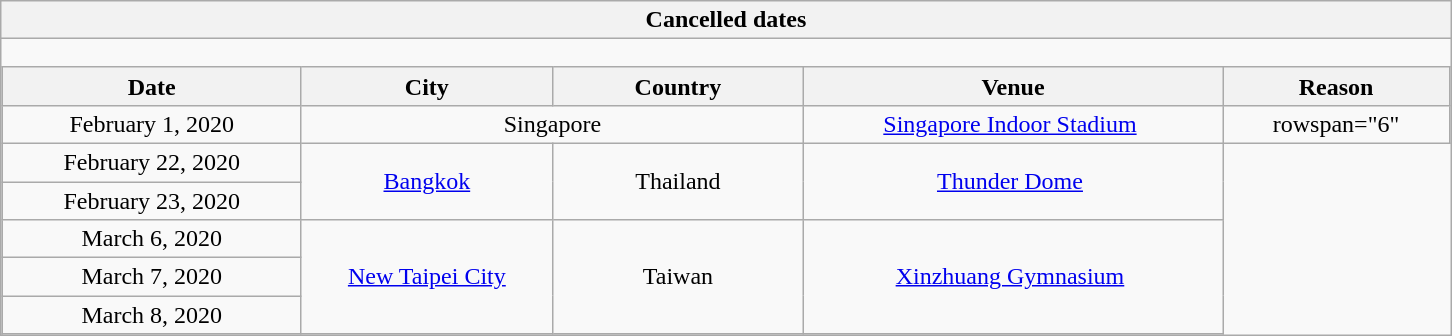<table class="wikitable collapsible collapsed">
<tr>
<th>Cancelled dates</th>
</tr>
<tr>
<td style="padding:0; border:none;"><br><table class="wikitable plainrowheaders" style="border:none; margin:0; width:100%; text-align:center;">
<tr>
<th scope="col" style="width:12em;">Date</th>
<th scope="col" style="width:10em;">City</th>
<th scope="col" style="width:10em;">Country</th>
<th scope="col" style="width:17em;">Venue</th>
<th scope="col" style="width:9em;">Reason</th>
</tr>
<tr>
<td>February 1, 2020</td>
<td colspan="2">Singapore</td>
<td><a href='#'>Singapore Indoor Stadium</a> </td>
<td>rowspan="6" </td>
</tr>
<tr>
<td>February 22, 2020</td>
<td rowspan="2"><a href='#'>Bangkok</a></td>
<td rowspan="2">Thailand</td>
<td rowspan="2"><a href='#'>Thunder Dome</a> </td>
</tr>
<tr>
<td>February 23, 2020</td>
</tr>
<tr>
<td>March 6, 2020</td>
<td rowspan="3"><a href='#'>New Taipei City</a></td>
<td rowspan="3">Taiwan</td>
<td rowspan="3"><a href='#'>Xinzhuang Gymnasium</a> </td>
</tr>
<tr>
<td>March 7, 2020</td>
</tr>
<tr>
<td>March 8, 2020</td>
</tr>
</table>
</td>
</tr>
</table>
